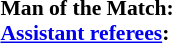<table style="width:100%; font-size:90%;">
<tr>
<td><br><strong>Man of the Match:</strong><br><strong><a href='#'>Assistant referees</a>:</strong></td>
</tr>
</table>
